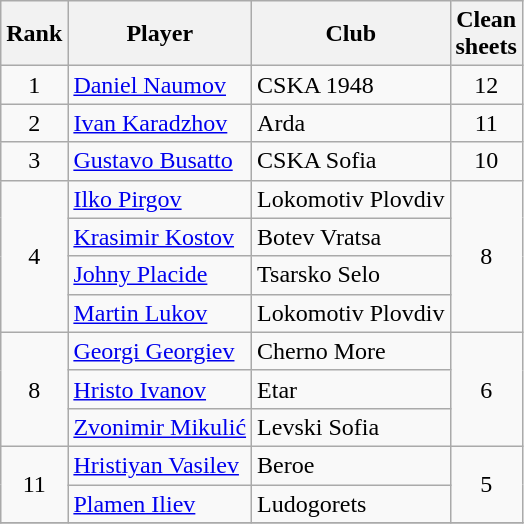<table class="wikitable" style="text-align:center">
<tr>
<th>Rank</th>
<th>Player</th>
<th>Club</th>
<th>Clean<br>sheets</th>
</tr>
<tr>
<td rowspan=1>1</td>
<td align="left"> <a href='#'>Daniel Naumov</a></td>
<td align="left">CSKA 1948</td>
<td rowspan=1>12</td>
</tr>
<tr>
<td rowspan=1>2</td>
<td align="left"> <a href='#'>Ivan Karadzhov</a></td>
<td align="left">Arda</td>
<td rowspan=1>11</td>
</tr>
<tr>
<td rowspan=1>3</td>
<td align="left"> <a href='#'>Gustavo Busatto</a></td>
<td align="left">CSKA Sofia</td>
<td rowspan=1>10</td>
</tr>
<tr>
<td rowspan=4>4</td>
<td align="left"> <a href='#'>Ilko Pirgov</a></td>
<td align="left">Lokomotiv Plovdiv</td>
<td rowspan=4>8</td>
</tr>
<tr>
<td align="left"> <a href='#'>Krasimir Kostov</a></td>
<td align="left">Botev Vratsa</td>
</tr>
<tr>
<td align="left"> <a href='#'>Johny Placide</a></td>
<td align="left">Tsarsko Selo</td>
</tr>
<tr>
<td align="left"> <a href='#'>Martin Lukov</a></td>
<td align="left">Lokomotiv Plovdiv</td>
</tr>
<tr>
<td rowspan=3>8</td>
<td align="left"> <a href='#'>Georgi Georgiev</a></td>
<td align="left">Cherno More</td>
<td rowspan=3>6</td>
</tr>
<tr>
<td align="left"> <a href='#'>Hristo Ivanov</a></td>
<td align="left">Etar</td>
</tr>
<tr>
<td align="left"> <a href='#'>Zvonimir Mikulić</a></td>
<td align="left">Levski Sofia</td>
</tr>
<tr>
<td rowspan=2>11</td>
<td align="left"> <a href='#'>Hristiyan Vasilev</a></td>
<td align="left">Beroe</td>
<td rowspan=2>5</td>
</tr>
<tr>
<td align="left"> <a href='#'>Plamen Iliev</a></td>
<td align="left">Ludogorets</td>
</tr>
<tr>
</tr>
</table>
